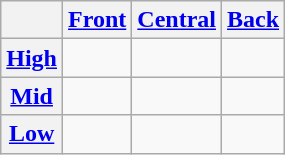<table class="wikitable">
<tr>
<th></th>
<th><a href='#'>Front</a></th>
<th><a href='#'>Central</a></th>
<th><a href='#'>Back</a></th>
</tr>
<tr align="center">
<th><a href='#'>High</a></th>
<td> </td>
<td></td>
<td></td>
</tr>
<tr align="center">
<th><a href='#'>Mid</a></th>
<td> </td>
<td></td>
<td> </td>
</tr>
<tr align="center">
<th><a href='#'>Low</a></th>
<td></td>
<td> </td>
<td></td>
</tr>
</table>
